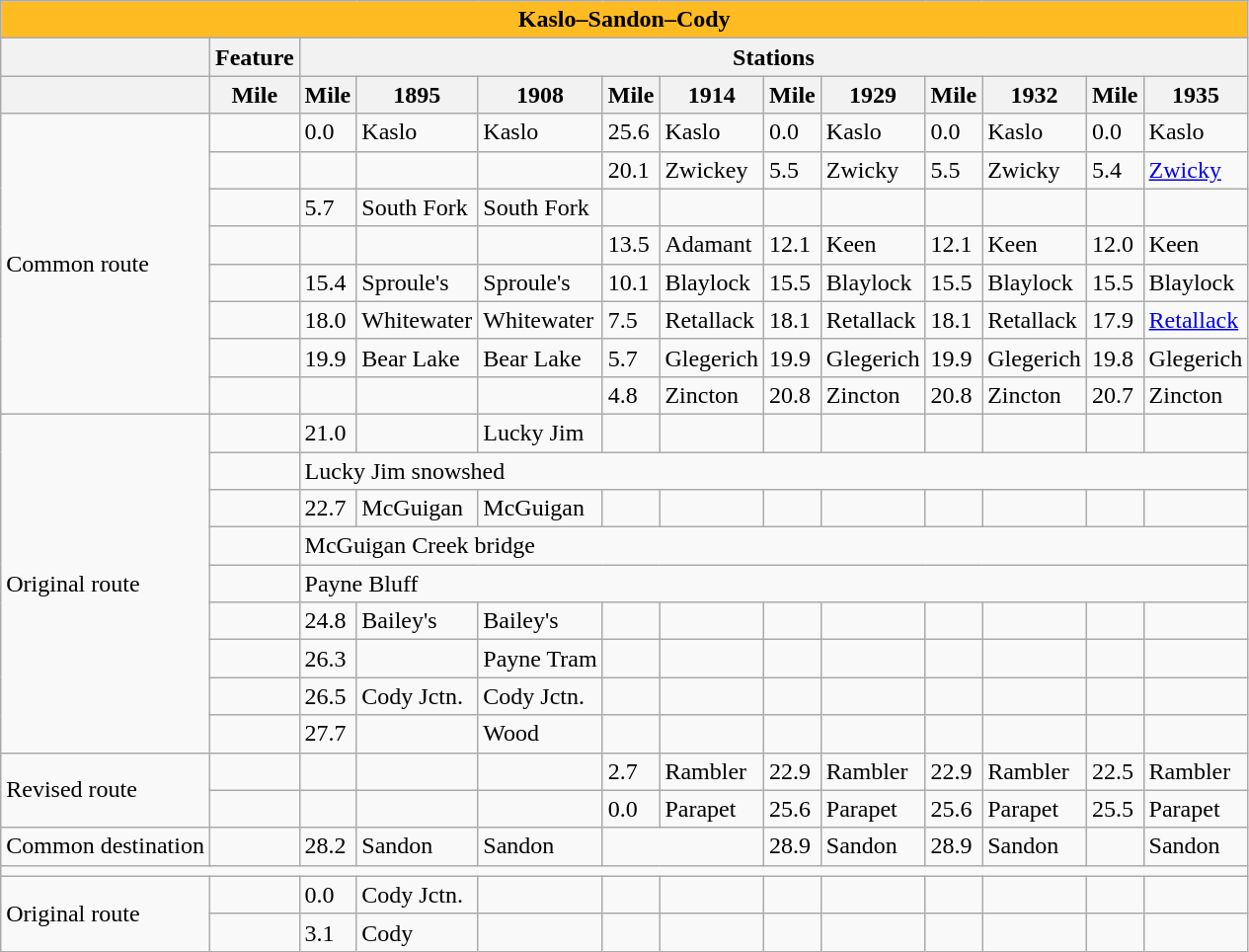<table class="wikitable">
<tr>
<th colspan="13" style="background:#FB2;">Kaslo–Sandon–Cody</th>
</tr>
<tr>
<th colspan="1" style="background:#offdead;"></th>
<th colspan="1" style="background:#offdead;">Feature</th>
<th colspan="11" style="background:#offdead;">Stations</th>
</tr>
<tr>
<th></th>
<th>Mile</th>
<th>Mile</th>
<th>1895</th>
<th>1908</th>
<th>Mile</th>
<th>1914</th>
<th>Mile</th>
<th>1929</th>
<th>Mile</th>
<th>1932</th>
<th>Mile</th>
<th>1935</th>
</tr>
<tr>
<td rowspan=8>Common route</td>
<td></td>
<td>0.0</td>
<td>Kaslo</td>
<td>Kaslo</td>
<td>25.6</td>
<td>Kaslo</td>
<td>0.0</td>
<td>Kaslo</td>
<td>0.0</td>
<td>Kaslo</td>
<td>0.0</td>
<td>Kaslo</td>
</tr>
<tr>
<td></td>
<td></td>
<td></td>
<td></td>
<td>20.1</td>
<td>Zwickey</td>
<td>5.5</td>
<td>Zwicky</td>
<td>5.5</td>
<td>Zwicky</td>
<td>5.4</td>
<td><a href='#'>Zwicky</a></td>
</tr>
<tr>
<td></td>
<td>5.7</td>
<td>South Fork</td>
<td>South Fork</td>
<td></td>
<td></td>
<td></td>
<td></td>
<td></td>
<td></td>
<td></td>
<td></td>
</tr>
<tr>
<td></td>
<td></td>
<td></td>
<td></td>
<td>13.5</td>
<td>Adamant</td>
<td>12.1</td>
<td>Keen</td>
<td>12.1</td>
<td>Keen</td>
<td>12.0</td>
<td>Keen</td>
</tr>
<tr>
<td></td>
<td>15.4</td>
<td>Sproule's</td>
<td>Sproule's</td>
<td>10.1</td>
<td>Blaylock</td>
<td>15.5</td>
<td>Blaylock</td>
<td>15.5</td>
<td>Blaylock</td>
<td>15.5</td>
<td>Blaylock</td>
</tr>
<tr>
<td></td>
<td>18.0</td>
<td>Whitewater</td>
<td>Whitewater</td>
<td>7.5</td>
<td>Retallack</td>
<td>18.1</td>
<td>Retallack</td>
<td>18.1</td>
<td>Retallack</td>
<td>17.9</td>
<td><a href='#'>Retallack</a></td>
</tr>
<tr>
<td></td>
<td>19.9</td>
<td>Bear Lake</td>
<td>Bear Lake</td>
<td>5.7</td>
<td>Glegerich</td>
<td>19.9</td>
<td>Glegerich</td>
<td>19.9</td>
<td>Glegerich</td>
<td>19.8</td>
<td>Glegerich</td>
</tr>
<tr>
<td></td>
<td></td>
<td></td>
<td></td>
<td>4.8</td>
<td>Zincton</td>
<td>20.8</td>
<td>Zincton</td>
<td>20.8</td>
<td>Zincton</td>
<td>20.7</td>
<td>Zincton</td>
</tr>
<tr>
<td rowspan=9>Original route</td>
<td></td>
<td>21.0</td>
<td></td>
<td>Lucky Jim</td>
<td></td>
<td></td>
<td></td>
<td></td>
<td></td>
<td></td>
<td></td>
<td></td>
</tr>
<tr>
<td></td>
<td colspan=11>Lucky Jim snowshed</td>
</tr>
<tr>
<td></td>
<td>22.7</td>
<td>McGuigan</td>
<td>McGuigan</td>
<td></td>
<td></td>
<td></td>
<td></td>
<td></td>
<td></td>
<td></td>
<td></td>
</tr>
<tr>
<td></td>
<td colspan=11>McGuigan Creek bridge</td>
</tr>
<tr>
<td></td>
<td colspan=11>Payne Bluff</td>
</tr>
<tr>
<td></td>
<td>24.8</td>
<td>Bailey's</td>
<td>Bailey's</td>
<td></td>
<td></td>
<td></td>
<td></td>
<td></td>
<td></td>
<td></td>
<td></td>
</tr>
<tr>
<td></td>
<td>26.3</td>
<td></td>
<td>Payne Tram</td>
<td></td>
<td></td>
<td></td>
<td></td>
<td></td>
<td></td>
<td></td>
<td></td>
</tr>
<tr>
<td></td>
<td>26.5</td>
<td>Cody Jctn.</td>
<td>Cody Jctn.</td>
<td></td>
<td></td>
<td></td>
<td></td>
<td></td>
<td></td>
<td></td>
<td></td>
</tr>
<tr>
<td></td>
<td>27.7</td>
<td></td>
<td>Wood</td>
<td></td>
<td></td>
<td></td>
<td></td>
<td></td>
<td></td>
<td></td>
<td></td>
</tr>
<tr>
<td rowspan=2>Revised route</td>
<td></td>
<td></td>
<td></td>
<td></td>
<td>2.7</td>
<td>Rambler</td>
<td>22.9</td>
<td>Rambler</td>
<td>22.9</td>
<td>Rambler</td>
<td>22.5</td>
<td>Rambler</td>
</tr>
<tr>
<td></td>
<td></td>
<td></td>
<td></td>
<td>0.0</td>
<td>Parapet</td>
<td>25.6</td>
<td>Parapet</td>
<td>25.6</td>
<td>Parapet</td>
<td>25.5</td>
<td>Parapet</td>
</tr>
<tr>
<td>Common destination</td>
<td></td>
<td>28.2</td>
<td>Sandon</td>
<td>Sandon</td>
<td colspan=2></td>
<td>28.9</td>
<td>Sandon</td>
<td>28.9</td>
<td>Sandon</td>
<td></td>
<td>Sandon</td>
</tr>
<tr>
<td colspan=13></td>
</tr>
<tr>
<td rowspan=2>Original route<br></td>
<td></td>
<td>0.0</td>
<td>Cody Jctn.</td>
<td></td>
<td></td>
<td></td>
<td></td>
<td></td>
<td></td>
<td></td>
<td></td>
<td></td>
</tr>
<tr>
<td></td>
<td>3.1</td>
<td>Cody</td>
<td></td>
<td></td>
<td></td>
<td></td>
<td></td>
<td></td>
<td></td>
<td></td>
<td></td>
</tr>
</table>
